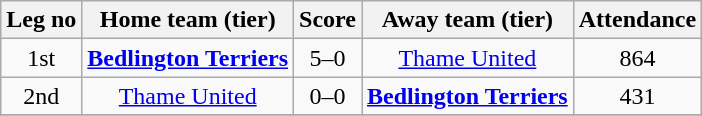<table class="wikitable" style="text-align:center">
<tr>
<th>Leg no</th>
<th>Home team (tier)</th>
<th>Score</th>
<th>Away team (tier)</th>
<th>Attendance</th>
</tr>
<tr>
<td>1st</td>
<td><strong><a href='#'>Bedlington Terriers</a></strong></td>
<td>5–0</td>
<td><a href='#'>Thame United</a></td>
<td>864</td>
</tr>
<tr>
<td>2nd</td>
<td><a href='#'>Thame United</a></td>
<td>0–0</td>
<td><strong><a href='#'>Bedlington Terriers</a></strong></td>
<td>431</td>
</tr>
<tr>
</tr>
</table>
